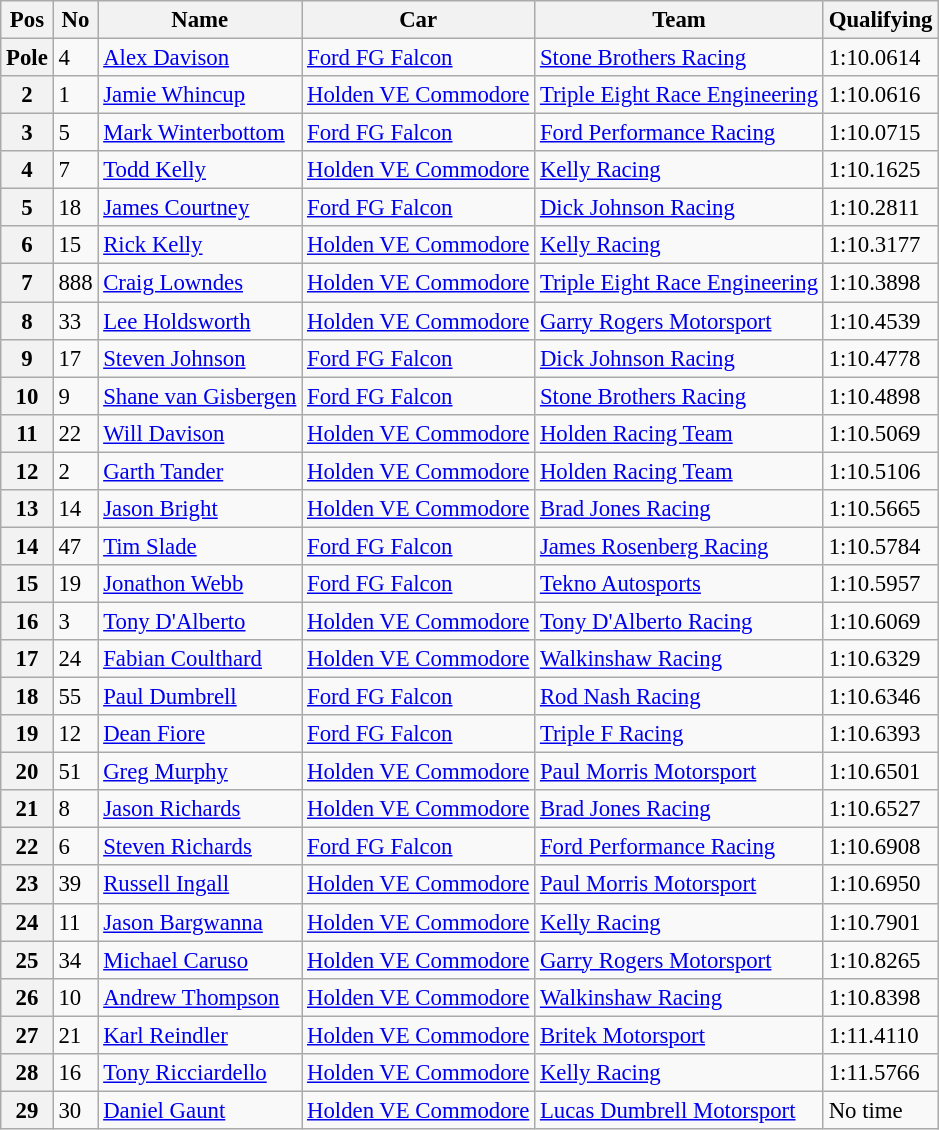<table class="wikitable" style="font-size: 95%;">
<tr>
<th>Pos</th>
<th>No</th>
<th>Name</th>
<th>Car</th>
<th>Team</th>
<th>Qualifying</th>
</tr>
<tr>
<th>Pole</th>
<td>4</td>
<td><a href='#'>Alex Davison</a></td>
<td><a href='#'>Ford FG Falcon</a></td>
<td><a href='#'>Stone Brothers Racing</a></td>
<td>1:10.0614</td>
</tr>
<tr>
<th>2</th>
<td>1</td>
<td><a href='#'>Jamie Whincup</a></td>
<td><a href='#'>Holden VE Commodore</a></td>
<td><a href='#'>Triple Eight Race Engineering</a></td>
<td>1:10.0616</td>
</tr>
<tr>
<th>3</th>
<td>5</td>
<td><a href='#'>Mark Winterbottom</a></td>
<td><a href='#'>Ford FG Falcon</a></td>
<td><a href='#'>Ford Performance Racing</a></td>
<td>1:10.0715</td>
</tr>
<tr>
<th>4</th>
<td>7</td>
<td><a href='#'>Todd Kelly</a></td>
<td><a href='#'>Holden VE Commodore</a></td>
<td><a href='#'>Kelly Racing</a></td>
<td>1:10.1625</td>
</tr>
<tr>
<th>5</th>
<td>18</td>
<td><a href='#'>James Courtney</a></td>
<td><a href='#'>Ford FG Falcon</a></td>
<td><a href='#'>Dick Johnson Racing</a></td>
<td>1:10.2811</td>
</tr>
<tr>
<th>6</th>
<td>15</td>
<td><a href='#'>Rick Kelly</a></td>
<td><a href='#'>Holden VE Commodore</a></td>
<td><a href='#'>Kelly Racing</a></td>
<td>1:10.3177</td>
</tr>
<tr>
<th>7</th>
<td>888</td>
<td><a href='#'>Craig Lowndes</a></td>
<td><a href='#'>Holden VE Commodore</a></td>
<td><a href='#'>Triple Eight Race Engineering</a></td>
<td>1:10.3898</td>
</tr>
<tr>
<th>8</th>
<td>33</td>
<td><a href='#'>Lee Holdsworth</a></td>
<td><a href='#'>Holden VE Commodore</a></td>
<td><a href='#'>Garry Rogers Motorsport</a></td>
<td>1:10.4539</td>
</tr>
<tr>
<th>9</th>
<td>17</td>
<td><a href='#'>Steven Johnson</a></td>
<td><a href='#'>Ford FG Falcon</a></td>
<td><a href='#'>Dick Johnson Racing</a></td>
<td>1:10.4778</td>
</tr>
<tr>
<th>10</th>
<td>9</td>
<td><a href='#'>Shane van Gisbergen</a></td>
<td><a href='#'>Ford FG Falcon</a></td>
<td><a href='#'>Stone Brothers Racing</a></td>
<td>1:10.4898</td>
</tr>
<tr>
<th>11</th>
<td>22</td>
<td><a href='#'>Will Davison</a></td>
<td><a href='#'>Holden VE Commodore</a></td>
<td><a href='#'>Holden Racing Team</a></td>
<td>1:10.5069</td>
</tr>
<tr>
<th>12</th>
<td>2</td>
<td><a href='#'>Garth Tander</a></td>
<td><a href='#'>Holden VE Commodore</a></td>
<td><a href='#'>Holden Racing Team</a></td>
<td>1:10.5106</td>
</tr>
<tr>
<th>13</th>
<td>14</td>
<td><a href='#'>Jason Bright</a></td>
<td><a href='#'>Holden VE Commodore</a></td>
<td><a href='#'>Brad Jones Racing</a></td>
<td>1:10.5665</td>
</tr>
<tr>
<th>14</th>
<td>47</td>
<td><a href='#'>Tim Slade</a></td>
<td><a href='#'>Ford FG Falcon</a></td>
<td><a href='#'>James Rosenberg Racing</a></td>
<td>1:10.5784</td>
</tr>
<tr>
<th>15</th>
<td>19</td>
<td><a href='#'>Jonathon Webb</a></td>
<td><a href='#'>Ford FG Falcon</a></td>
<td><a href='#'>Tekno Autosports</a></td>
<td>1:10.5957</td>
</tr>
<tr>
<th>16</th>
<td>3</td>
<td><a href='#'>Tony D'Alberto</a></td>
<td><a href='#'>Holden VE Commodore</a></td>
<td><a href='#'>Tony D'Alberto Racing</a></td>
<td>1:10.6069</td>
</tr>
<tr>
<th>17</th>
<td>24</td>
<td><a href='#'>Fabian Coulthard</a></td>
<td><a href='#'>Holden VE Commodore</a></td>
<td><a href='#'>Walkinshaw Racing</a></td>
<td>1:10.6329</td>
</tr>
<tr>
<th>18</th>
<td>55</td>
<td><a href='#'>Paul Dumbrell</a></td>
<td><a href='#'>Ford FG Falcon</a></td>
<td><a href='#'>Rod Nash Racing</a></td>
<td>1:10.6346</td>
</tr>
<tr>
<th>19</th>
<td>12</td>
<td><a href='#'>Dean Fiore</a></td>
<td><a href='#'>Ford FG Falcon</a></td>
<td><a href='#'>Triple F Racing</a></td>
<td>1:10.6393</td>
</tr>
<tr>
<th>20</th>
<td>51</td>
<td><a href='#'>Greg Murphy</a></td>
<td><a href='#'>Holden VE Commodore</a></td>
<td><a href='#'>Paul Morris Motorsport</a></td>
<td>1:10.6501</td>
</tr>
<tr>
<th>21</th>
<td>8</td>
<td><a href='#'>Jason Richards</a></td>
<td><a href='#'>Holden VE Commodore</a></td>
<td><a href='#'>Brad Jones Racing</a></td>
<td>1:10.6527</td>
</tr>
<tr>
<th>22</th>
<td>6</td>
<td><a href='#'>Steven Richards</a></td>
<td><a href='#'>Ford FG Falcon</a></td>
<td><a href='#'>Ford Performance Racing</a></td>
<td>1:10.6908</td>
</tr>
<tr>
<th>23</th>
<td>39</td>
<td><a href='#'>Russell Ingall</a></td>
<td><a href='#'>Holden VE Commodore</a></td>
<td><a href='#'>Paul Morris Motorsport</a></td>
<td>1:10.6950</td>
</tr>
<tr>
<th>24</th>
<td>11</td>
<td><a href='#'>Jason Bargwanna</a></td>
<td><a href='#'>Holden VE Commodore</a></td>
<td><a href='#'>Kelly Racing</a></td>
<td>1:10.7901</td>
</tr>
<tr>
<th>25</th>
<td>34</td>
<td><a href='#'>Michael Caruso</a></td>
<td><a href='#'>Holden VE Commodore</a></td>
<td><a href='#'>Garry Rogers Motorsport</a></td>
<td>1:10.8265</td>
</tr>
<tr>
<th>26</th>
<td>10</td>
<td><a href='#'>Andrew Thompson</a></td>
<td><a href='#'>Holden VE Commodore</a></td>
<td><a href='#'>Walkinshaw Racing</a></td>
<td>1:10.8398</td>
</tr>
<tr>
<th>27</th>
<td>21</td>
<td><a href='#'>Karl Reindler</a></td>
<td><a href='#'>Holden VE Commodore</a></td>
<td><a href='#'>Britek Motorsport</a></td>
<td>1:11.4110</td>
</tr>
<tr>
<th>28</th>
<td>16</td>
<td><a href='#'>Tony Ricciardello</a></td>
<td><a href='#'>Holden VE Commodore</a></td>
<td><a href='#'>Kelly Racing</a></td>
<td>1:11.5766</td>
</tr>
<tr>
<th>29</th>
<td>30</td>
<td><a href='#'>Daniel Gaunt</a></td>
<td><a href='#'>Holden VE Commodore</a></td>
<td><a href='#'>Lucas Dumbrell Motorsport</a></td>
<td>No time</td>
</tr>
</table>
